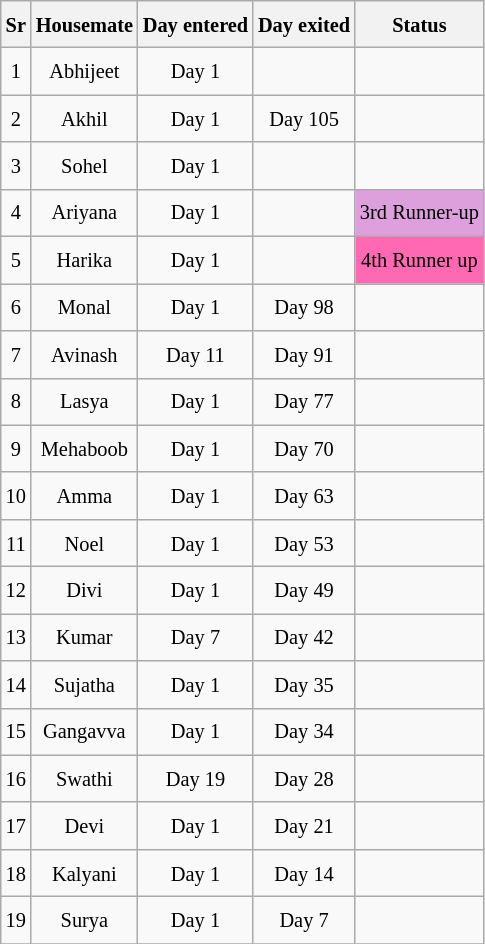<table class="wikitable sortable" style=" text-align:center; font-size:85%;  line-height:25px; width:auto;">
<tr>
<th scope="col">Sr</th>
<th scope="col">Housemate</th>
<th scope="col">Day entered</th>
<th scope="col">Day exited</th>
<th scope="col">Status</th>
</tr>
<tr>
<td>1</td>
<td>Abhijeet</td>
<td>Day 1</td>
<td></td>
<td></td>
</tr>
<tr>
<td>2</td>
<td>Akhil</td>
<td>Day 1</td>
<td>Day 105</td>
<td></td>
</tr>
<tr>
<td>3</td>
<td>Sohel</td>
<td>Day 1</td>
<td></td>
<td></td>
</tr>
<tr>
<td>4</td>
<td>Ariyana</td>
<td>Day 1</td>
<td></td>
<td style="background:#DDA0DD; text-align:center;">3rd Runner-up</td>
</tr>
<tr>
<td>5</td>
<td>Harika</td>
<td>Day 1</td>
<td></td>
<td style="background:#FF69B4; text-align:center;">4th Runner up</td>
</tr>
<tr>
<td>6</td>
<td>Monal</td>
<td>Day 1</td>
<td>Day 98</td>
<td></td>
</tr>
<tr>
<td>7</td>
<td>Avinash</td>
<td>Day 11</td>
<td>Day 91</td>
<td></td>
</tr>
<tr>
<td>8</td>
<td>Lasya</td>
<td>Day 1</td>
<td>Day 77</td>
<td></td>
</tr>
<tr>
<td>9</td>
<td>Mehaboob</td>
<td>Day 1</td>
<td>Day 70</td>
<td></td>
</tr>
<tr>
<td>10</td>
<td>Amma</td>
<td>Day 1</td>
<td>Day 63</td>
<td></td>
</tr>
<tr>
<td>11</td>
<td>Noel</td>
<td>Day 1</td>
<td>Day 53</td>
<td></td>
</tr>
<tr>
<td>12</td>
<td>Divi</td>
<td>Day 1</td>
<td>Day 49</td>
<td></td>
</tr>
<tr>
<td>13</td>
<td>Kumar</td>
<td>Day 7</td>
<td>Day 42</td>
<td></td>
</tr>
<tr>
<td>14</td>
<td>Sujatha</td>
<td>Day 1</td>
<td>Day 35</td>
<td></td>
</tr>
<tr>
<td>15</td>
<td>Gangavva</td>
<td>Day 1</td>
<td>Day 34</td>
<td></td>
</tr>
<tr>
<td>16</td>
<td>Swathi</td>
<td>Day 19</td>
<td>Day 28</td>
<td></td>
</tr>
<tr>
<td>17</td>
<td>Devi</td>
<td>Day 1</td>
<td>Day 21</td>
<td></td>
</tr>
<tr>
<td>18</td>
<td>Kalyani</td>
<td>Day 1</td>
<td>Day 14</td>
<td></td>
</tr>
<tr>
<td>19</td>
<td>Surya</td>
<td>Day 1</td>
<td>Day 7</td>
<td></td>
</tr>
<tr>
</tr>
</table>
